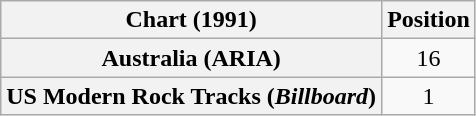<table class="wikitable plainrowheaders" style="text-align:center">
<tr>
<th>Chart (1991)</th>
<th>Position</th>
</tr>
<tr>
<th scope="row">Australia (ARIA)</th>
<td>16</td>
</tr>
<tr>
<th scope="row">US Modern Rock Tracks (<em>Billboard</em>)</th>
<td>1</td>
</tr>
</table>
